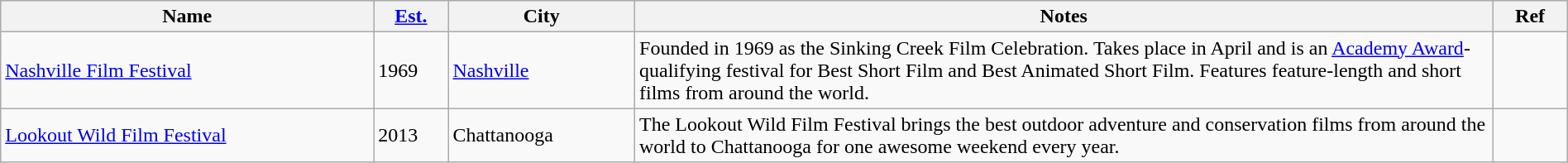<table class="wikitable sortable" width=100%>
<tr>
<th style="width:20%;">Name</th>
<th style="width:4%;"><a href='#'>Est.</a></th>
<th style="width:10%;">City</th>
<th style="width:46%;">Notes</th>
<th style="width:4%;">Ref</th>
</tr>
<tr>
<td><a href='#'>Nashville Film Festival</a></td>
<td>1969</td>
<td><a href='#'>Nashville</a></td>
<td>Founded in 1969 as the Sinking Creek Film Celebration.  Takes place in April and is an <a href='#'>Academy Award</a>-qualifying festival for Best Short Film and Best Animated Short Film.  Features feature-length and short films from around the world.</td>
<td></td>
</tr>
<tr>
<td><a href='#'>Lookout Wild Film Festival</a></td>
<td>2013</td>
<td>Chattanooga</td>
<td>The Lookout Wild Film Festival brings the best outdoor adventure and conservation films from around the world to Chattanooga for one awesome weekend every year.</td>
<td></td>
</tr>
</table>
